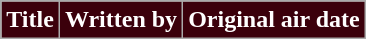<table class="wikitable plainrowheaders">
<tr>
<th style="background-color: #3B000B; color: #FFFFFF;">Title</th>
<th style="background-color: #3B000B; color: #FFFFFF;">Written by</th>
<th style="background-color: #3B000B; color: #FFFFFF;">Original air date<br>

</th>
</tr>
</table>
